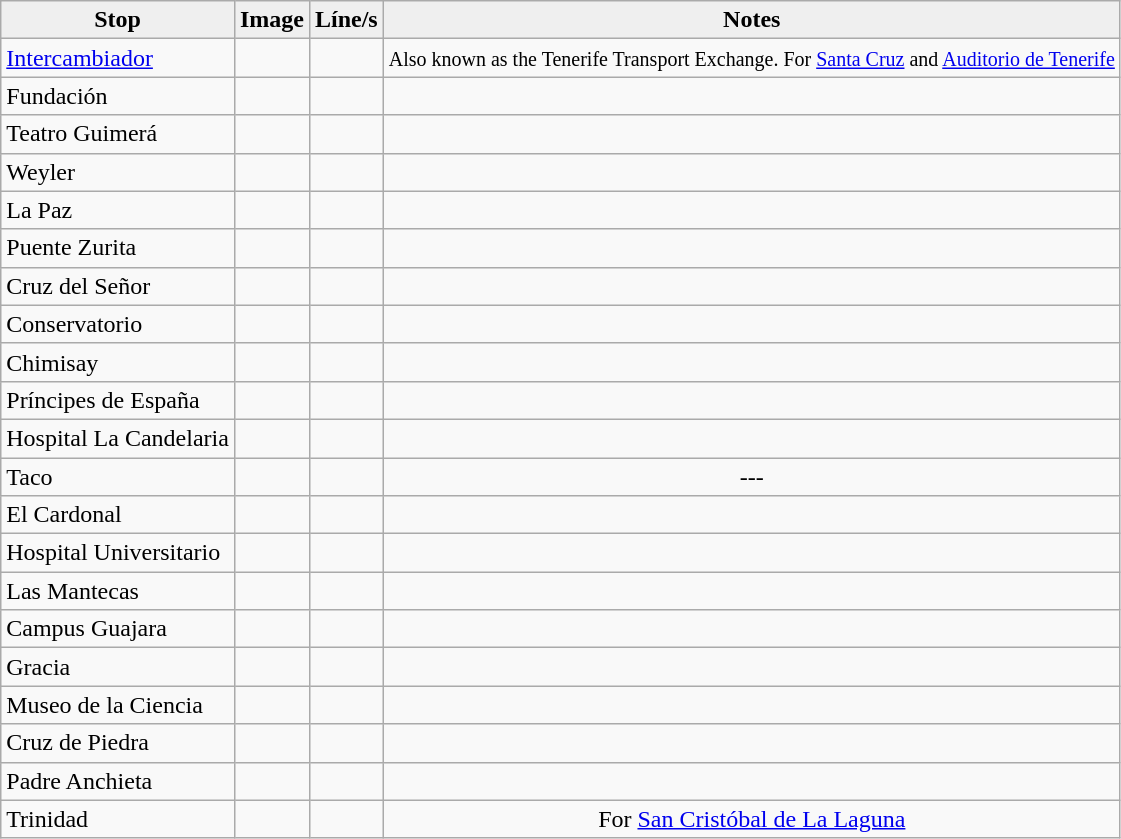<table class="wikitable">
<tr>
<th style="background:#efefef;">Stop</th>
<th style="background:#efefef;">Image</th>
<th style="background:#efefef;">Líne/s</th>
<th style="background:#efefef;">Notes</th>
</tr>
<tr>
<td align="left"><a href='#'>Intercambiador</a></td>
<td align="center"></td>
<td align="center"></td>
<td align="center"><small>Also known as the Tenerife Transport Exchange. For <a href='#'>Santa Cruz</a> and <a href='#'>Auditorio de Tenerife</a></small></td>
</tr>
<tr>
<td align="left">Fundación</td>
<td align="center"></td>
<td align="center"></td>
<td align="center"></td>
</tr>
<tr>
<td align="left">Teatro Guimerá</td>
<td align="center"></td>
<td align="center"></td>
<td align="center"></td>
</tr>
<tr>
<td align="left">Weyler</td>
<td align="center"></td>
<td align="center"></td>
<td align="center"></td>
</tr>
<tr>
<td align="left">La Paz</td>
<td align="center"></td>
<td align="center"></td>
<td align="center"></td>
</tr>
<tr>
<td align="left">Puente Zurita</td>
<td align="center"></td>
<td align="center"></td>
<td align="center"></td>
</tr>
<tr>
<td align="left">Cruz del Señor</td>
<td align="center"></td>
<td align="center"></td>
<td align="center"></td>
</tr>
<tr>
<td align="left">Conservatorio</td>
<td align="center"></td>
<td align="center"></td>
<td align="center"></td>
</tr>
<tr>
<td align="left">Chimisay</td>
<td align="center"></td>
<td align="center"></td>
<td align="center"></td>
</tr>
<tr>
<td align="left">Príncipes de España</td>
<td align="center"></td>
<td align="center"></td>
<td align="center"></td>
</tr>
<tr>
<td align="left">Hospital La Candelaria</td>
<td align="center"></td>
<td align="center"></td>
<td align="center"></td>
</tr>
<tr>
<td align="left">Taco</td>
<td align="center"></td>
<td align="center"></td>
<td align="center">---</td>
</tr>
<tr>
<td align="left">El Cardonal</td>
<td align="center"></td>
<td align="center"> </td>
<td align="center"></td>
</tr>
<tr>
<td align="left">Hospital Universitario</td>
<td align="center"></td>
<td align="center"> </td>
<td align="right"></td>
</tr>
<tr>
<td align="left">Las Mantecas</td>
<td align="center"></td>
<td align="center"></td>
<td align="center"></td>
</tr>
<tr>
<td align="left">Campus Guajara</td>
<td align="center"></td>
<td align="center"></td>
<td align="center"></td>
</tr>
<tr>
<td align="left">Gracia</td>
<td align="center"></td>
<td align="center"></td>
<td align="center"></td>
</tr>
<tr>
<td align="left">Museo de la Ciencia</td>
<td align="center"></td>
<td align="center"></td>
<td align="center"></td>
</tr>
<tr>
<td align="left">Cruz de Piedra</td>
<td align="center"></td>
<td align="center"></td>
<td align="center"></td>
</tr>
<tr>
<td align="left">Padre Anchieta</td>
<td align="center"></td>
<td align="center"></td>
<td align="center"></td>
</tr>
<tr>
<td align="left">Trinidad</td>
<td align="center"></td>
<td align="center"></td>
<td align="center">For <a href='#'>San Cristóbal de La Laguna</a></td>
</tr>
</table>
